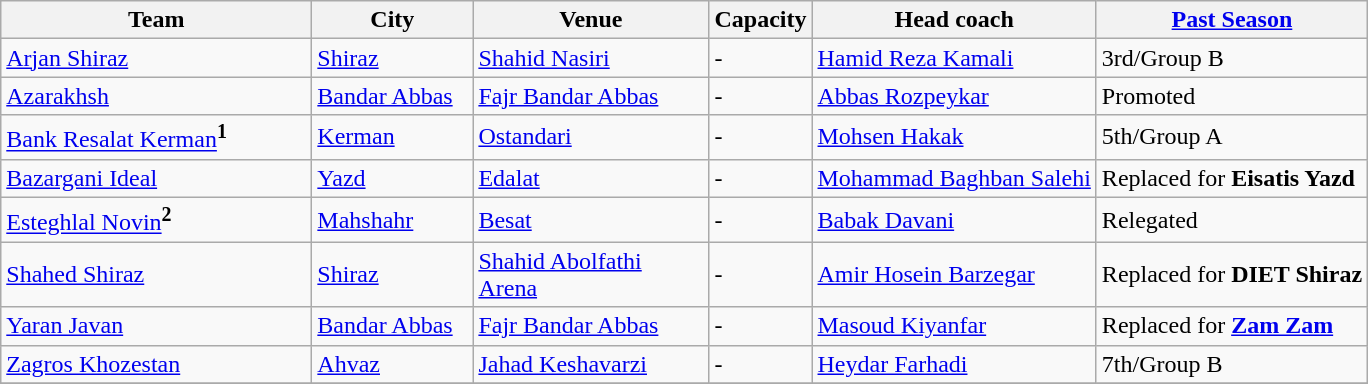<table class="wikitable sortable">
<tr>
<th width=200>Team</th>
<th width=100>City</th>
<th width=150>Venue</th>
<th>Capacity</th>
<th>Head coach</th>
<th><a href='#'>Past Season</a></th>
</tr>
<tr>
<td><a href='#'>Arjan Shiraz</a></td>
<td><a href='#'>Shiraz</a></td>
<td><a href='#'>Shahid Nasiri</a></td>
<td>-</td>
<td> <a href='#'>Hamid Reza Kamali</a></td>
<td>3rd/Group B</td>
</tr>
<tr>
<td><a href='#'>Azarakhsh</a></td>
<td><a href='#'>Bandar Abbas</a></td>
<td><a href='#'>Fajr Bandar Abbas</a></td>
<td>-</td>
<td> <a href='#'>Abbas Rozpeykar</a></td>
<td>Promoted</td>
</tr>
<tr>
<td><a href='#'>Bank Resalat Kerman</a><sup><strong>1</strong></sup></td>
<td><a href='#'>Kerman</a></td>
<td><a href='#'>Ostandari</a></td>
<td>-</td>
<td> <a href='#'>Mohsen Hakak</a></td>
<td>5th/Group A</td>
</tr>
<tr>
<td><a href='#'>Bazargani Ideal</a></td>
<td><a href='#'>Yazd</a></td>
<td><a href='#'>Edalat</a></td>
<td>-</td>
<td> <a href='#'>Mohammad Baghban Salehi</a></td>
<td>Replaced for <strong>Eisatis Yazd</strong></td>
</tr>
<tr>
<td><a href='#'>Esteghlal Novin</a><sup><strong>2</strong></sup></td>
<td><a href='#'>Mahshahr</a></td>
<td><a href='#'>Besat</a></td>
<td>-</td>
<td> <a href='#'>Babak Davani</a></td>
<td>Relegated</td>
</tr>
<tr>
<td><a href='#'>Shahed Shiraz</a></td>
<td><a href='#'>Shiraz</a></td>
<td><a href='#'>Shahid Abolfathi Arena</a></td>
<td>-</td>
<td> <a href='#'>Amir Hosein Barzegar</a></td>
<td>Replaced for <strong>DIET Shiraz</strong></td>
</tr>
<tr>
<td><a href='#'>Yaran Javan</a></td>
<td><a href='#'>Bandar Abbas</a></td>
<td><a href='#'>Fajr Bandar Abbas</a></td>
<td>-</td>
<td> <a href='#'>Masoud Kiyanfar</a></td>
<td>Replaced for <strong><a href='#'>Zam Zam</a></strong></td>
</tr>
<tr>
<td><a href='#'>Zagros Khozestan</a></td>
<td><a href='#'>Ahvaz</a></td>
<td><a href='#'>Jahad Keshavarzi</a></td>
<td>-</td>
<td> <a href='#'>Heydar Farhadi</a></td>
<td>7th/Group B</td>
</tr>
<tr>
</tr>
</table>
